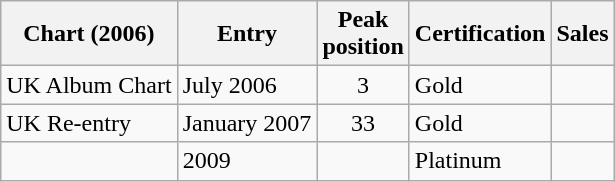<table class="wikitable">
<tr>
<th align="left">Chart (2006)</th>
<th align="left">Entry</th>
<th align="left">Peak <br>position</th>
<th align="left">Certification</th>
<th align="left">Sales</th>
</tr>
<tr>
<td align="left">UK Album Chart</td>
<td align="left">July 2006</td>
<td align="center">3</td>
<td align="left">Gold</td>
<td align="left"></td>
</tr>
<tr>
<td align="left">UK Re-entry</td>
<td align="left">January 2007</td>
<td align="center">33</td>
<td align="left">Gold</td>
<td align="left"></td>
</tr>
<tr>
<td align="left"></td>
<td align="left">2009</td>
<td align="center"></td>
<td align="left">Platinum</td>
<td align="left"></td>
</tr>
</table>
